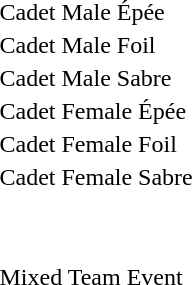<table>
<tr>
<td>Cadet Male Épée<br></td>
<td></td>
<td></td>
<td></td>
</tr>
<tr>
<td>Cadet Male Foil<br></td>
<td></td>
<td></td>
<td></td>
</tr>
<tr>
<td>Cadet Male Sabre<br></td>
<td></td>
<td></td>
<td></td>
</tr>
<tr>
<td>Cadet Female Épée<br></td>
<td></td>
<td></td>
<td></td>
</tr>
<tr>
<td>Cadet Female Foil<br></td>
<td></td>
<td></td>
<td></td>
</tr>
<tr>
<td>Cadet Female Sabre<br></td>
<td></td>
<td></td>
<td></td>
</tr>
<tr>
<td>Mixed Team Event<br></td>
<td><br><br><br><br><br><br></td>
<td><br><br><br><br><br><br></td>
<td><br><br><br><br><br><br></td>
</tr>
</table>
